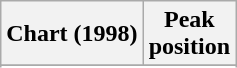<table class="wikitable sortable">
<tr>
<th align="left">Chart (1998)</th>
<th align="center">Peak<br>position</th>
</tr>
<tr>
</tr>
<tr>
</tr>
<tr>
</tr>
</table>
